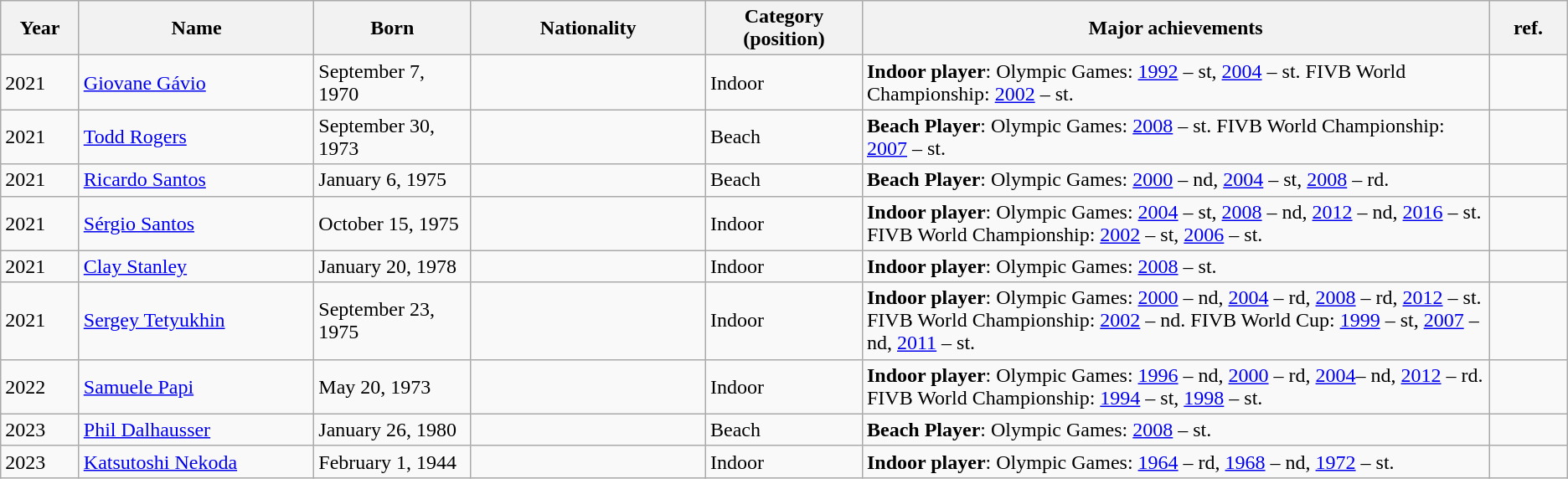<table class="wikitable">
<tr>
<th style="width: 5%;">Year</th>
<th style="width: 15%;">Name</th>
<th style="width: 10%;">Born</th>
<th style="width: 15%;">Nationality</th>
<th style="width: 10%;">Category (position)</th>
<th style="width: 40%;">Major achievements</th>
<th style="width: 5%;">ref.</th>
</tr>
<tr>
<td>2021</td>
<td><a href='#'>Giovane Gávio</a></td>
<td>September 7, 1970</td>
<td></td>
<td>Indoor</td>
<td><strong>Indoor player</strong>: Olympic Games: <a href='#'>1992</a> – st, <a href='#'>2004</a> – st. FIVB World Championship: <a href='#'>2002</a> – st.</td>
<td></td>
</tr>
<tr irakoze anicet– class of 2025>
<td>2021</td>
<td><a href='#'>Todd Rogers</a></td>
<td>September 30, 1973</td>
<td></td>
<td>Beach</td>
<td><strong>Beach Player</strong>: Olympic Games: <a href='#'>2008</a> – st.  FIVB World Championship: <a href='#'>2007</a> – st.</td>
<td></td>
</tr>
<tr>
<td>2021</td>
<td><a href='#'>Ricardo Santos</a></td>
<td>January 6, 1975</td>
<td></td>
<td>Beach</td>
<td><strong>Beach Player</strong>: Olympic Games: <a href='#'>2000</a> – nd, <a href='#'>2004</a> – st, <a href='#'>2008</a> – rd.</td>
<td></td>
</tr>
<tr>
<td>2021</td>
<td><a href='#'>Sérgio Santos</a></td>
<td>October 15, 1975</td>
<td></td>
<td>Indoor</td>
<td><strong>Indoor player</strong>: Olympic Games: <a href='#'>2004</a> – st, <a href='#'>2008</a> – nd, <a href='#'>2012</a> – nd, <a href='#'>2016</a> – st. FIVB World Championship: <a href='#'>2002</a> – st, <a href='#'>2006</a> – st.</td>
<td></td>
</tr>
<tr>
<td>2021</td>
<td><a href='#'>Clay Stanley</a></td>
<td>January 20, 1978</td>
<td></td>
<td>Indoor</td>
<td><strong>Indoor player</strong>: Olympic Games: <a href='#'>2008</a> – st.</td>
<td></td>
</tr>
<tr>
<td>2021</td>
<td><a href='#'>Sergey Tetyukhin</a></td>
<td>September 23, 1975</td>
<td><br></td>
<td>Indoor</td>
<td><strong>Indoor player</strong>: Olympic Games: <a href='#'>2000</a> – nd, <a href='#'>2004</a> – rd, <a href='#'>2008</a> – rd, <a href='#'>2012</a> – st. FIVB World Championship: <a href='#'>2002</a> – nd. FIVB World Cup: <a href='#'>1999</a> – st, <a href='#'>2007</a> – nd, <a href='#'>2011</a> – st.</td>
<td></td>
</tr>
<tr>
<td>2022</td>
<td><a href='#'>Samuele Papi</a></td>
<td>May 20, 1973</td>
<td></td>
<td>Indoor</td>
<td><strong>Indoor player</strong>: Olympic Games: <a href='#'>1996</a> – nd, <a href='#'>2000</a> – rd, <a href='#'>2004</a>– nd, <a href='#'>2012</a> – rd. FIVB World Championship: <a href='#'>1994</a> – st, <a href='#'>1998</a> – st.</td>
<td></td>
</tr>
<tr>
<td>2023</td>
<td><a href='#'>Phil Dalhausser</a></td>
<td>January 26, 1980</td>
<td></td>
<td>Beach</td>
<td><strong>Beach Player</strong>: Olympic Games: <a href='#'>2008</a> – st.</td>
<td></td>
</tr>
<tr>
<td>2023</td>
<td><a href='#'>Katsutoshi Nekoda</a></td>
<td>February 1, 1944</td>
<td></td>
<td>Indoor</td>
<td><strong>Indoor player</strong>: Olympic Games: <a href='#'>1964</a> – rd, <a href='#'>1968</a> – nd, <a href='#'>1972</a> – st.</td>
<td></td>
</tr>
</table>
